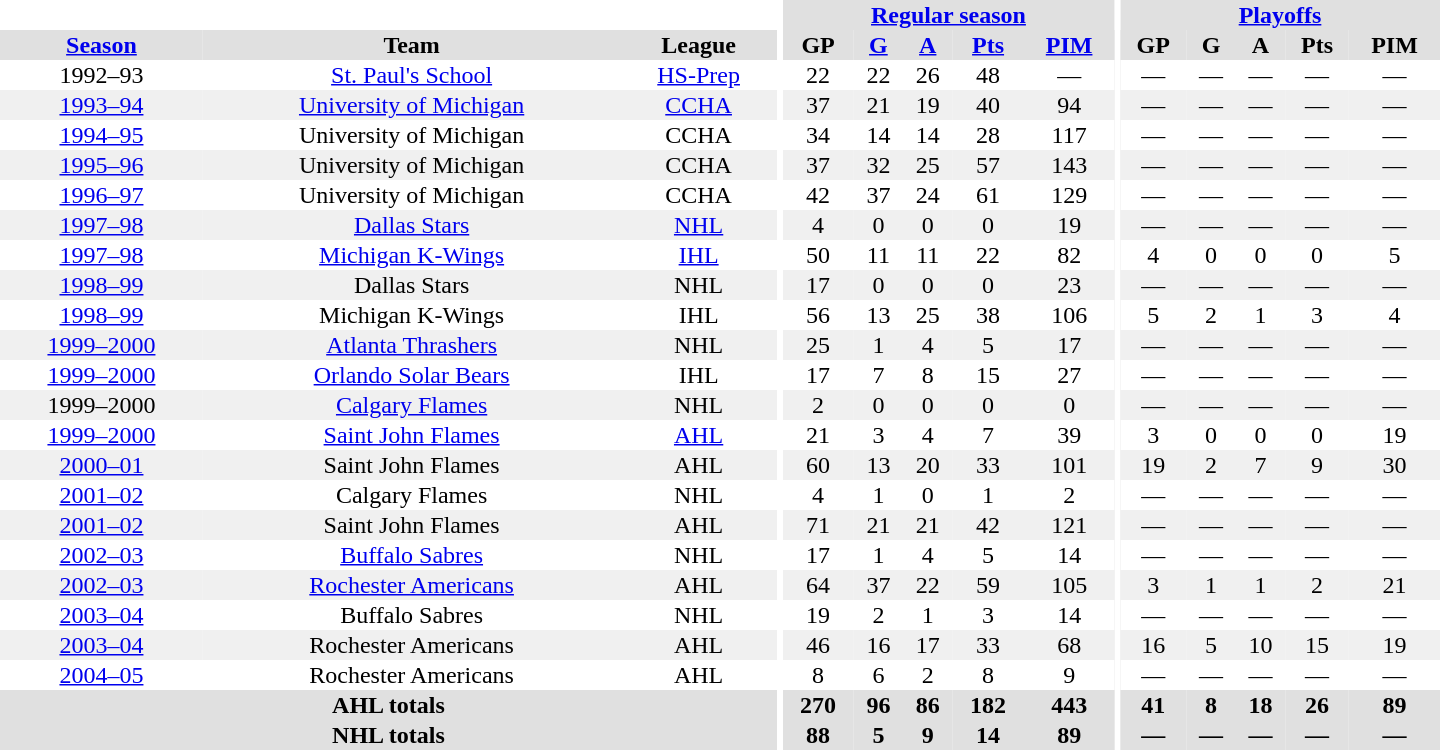<table border="0" cellpadding="1" cellspacing="0" style="text-align:center; width:60em">
<tr bgcolor="#e0e0e0">
<th colspan="3" bgcolor="#ffffff"></th>
<th rowspan="100" bgcolor="#ffffff"></th>
<th colspan="5"><a href='#'>Regular season</a></th>
<th rowspan="100" bgcolor="#ffffff"></th>
<th colspan="5"><a href='#'>Playoffs</a></th>
</tr>
<tr bgcolor="#e0e0e0">
<th><a href='#'>Season</a></th>
<th>Team</th>
<th>League</th>
<th>GP</th>
<th><a href='#'>G</a></th>
<th><a href='#'>A</a></th>
<th><a href='#'>Pts</a></th>
<th><a href='#'>PIM</a></th>
<th>GP</th>
<th>G</th>
<th>A</th>
<th>Pts</th>
<th>PIM</th>
</tr>
<tr>
<td>1992–93</td>
<td><a href='#'>St. Paul's School</a></td>
<td><a href='#'>HS-Prep</a></td>
<td>22</td>
<td>22</td>
<td>26</td>
<td>48</td>
<td>—</td>
<td>—</td>
<td>—</td>
<td>—</td>
<td>—</td>
<td>—</td>
</tr>
<tr bgcolor="#f0f0f0">
<td><a href='#'>1993–94</a></td>
<td><a href='#'>University of Michigan</a></td>
<td><a href='#'>CCHA</a></td>
<td>37</td>
<td>21</td>
<td>19</td>
<td>40</td>
<td>94</td>
<td>—</td>
<td>—</td>
<td>—</td>
<td>—</td>
<td>—</td>
</tr>
<tr>
<td><a href='#'>1994–95</a></td>
<td>University of Michigan</td>
<td>CCHA</td>
<td>34</td>
<td>14</td>
<td>14</td>
<td>28</td>
<td>117</td>
<td>—</td>
<td>—</td>
<td>—</td>
<td>—</td>
<td>—</td>
</tr>
<tr bgcolor="#f0f0f0">
<td><a href='#'>1995–96</a></td>
<td>University of Michigan</td>
<td>CCHA</td>
<td>37</td>
<td>32</td>
<td>25</td>
<td>57</td>
<td>143</td>
<td>—</td>
<td>—</td>
<td>—</td>
<td>—</td>
<td>—</td>
</tr>
<tr>
<td><a href='#'>1996–97</a></td>
<td>University of Michigan</td>
<td>CCHA</td>
<td>42</td>
<td>37</td>
<td>24</td>
<td>61</td>
<td>129</td>
<td>—</td>
<td>—</td>
<td>—</td>
<td>—</td>
<td>—</td>
</tr>
<tr bgcolor="#f0f0f0">
<td><a href='#'>1997–98</a></td>
<td><a href='#'>Dallas Stars</a></td>
<td><a href='#'>NHL</a></td>
<td>4</td>
<td>0</td>
<td>0</td>
<td>0</td>
<td>19</td>
<td>—</td>
<td>—</td>
<td>—</td>
<td>—</td>
<td>—</td>
</tr>
<tr>
<td><a href='#'>1997–98</a></td>
<td><a href='#'>Michigan K-Wings</a></td>
<td><a href='#'>IHL</a></td>
<td>50</td>
<td>11</td>
<td>11</td>
<td>22</td>
<td>82</td>
<td>4</td>
<td>0</td>
<td>0</td>
<td>0</td>
<td>5</td>
</tr>
<tr bgcolor="#f0f0f0">
<td><a href='#'>1998–99</a></td>
<td>Dallas Stars</td>
<td>NHL</td>
<td>17</td>
<td>0</td>
<td>0</td>
<td>0</td>
<td>23</td>
<td>—</td>
<td>—</td>
<td>—</td>
<td>—</td>
<td>—</td>
</tr>
<tr>
<td><a href='#'>1998–99</a></td>
<td>Michigan K-Wings</td>
<td>IHL</td>
<td>56</td>
<td>13</td>
<td>25</td>
<td>38</td>
<td>106</td>
<td>5</td>
<td>2</td>
<td>1</td>
<td>3</td>
<td>4</td>
</tr>
<tr bgcolor="#f0f0f0">
<td><a href='#'>1999–2000</a></td>
<td><a href='#'>Atlanta Thrashers</a></td>
<td>NHL</td>
<td>25</td>
<td>1</td>
<td>4</td>
<td>5</td>
<td>17</td>
<td>—</td>
<td>—</td>
<td>—</td>
<td>—</td>
<td>—</td>
</tr>
<tr>
<td><a href='#'>1999–2000</a></td>
<td><a href='#'>Orlando Solar Bears</a></td>
<td>IHL</td>
<td>17</td>
<td>7</td>
<td>8</td>
<td>15</td>
<td>27</td>
<td>—</td>
<td>—</td>
<td>—</td>
<td>—</td>
<td>—</td>
</tr>
<tr bgcolor="#f0f0f0">
<td>1999–2000</td>
<td><a href='#'>Calgary Flames</a></td>
<td>NHL</td>
<td>2</td>
<td>0</td>
<td>0</td>
<td>0</td>
<td>0</td>
<td>—</td>
<td>—</td>
<td>—</td>
<td>—</td>
<td>—</td>
</tr>
<tr>
<td><a href='#'>1999–2000</a></td>
<td><a href='#'>Saint John Flames</a></td>
<td><a href='#'>AHL</a></td>
<td>21</td>
<td>3</td>
<td>4</td>
<td>7</td>
<td>39</td>
<td>3</td>
<td>0</td>
<td>0</td>
<td>0</td>
<td>19</td>
</tr>
<tr bgcolor="#f0f0f0">
<td><a href='#'>2000–01</a></td>
<td>Saint John Flames</td>
<td>AHL</td>
<td>60</td>
<td>13</td>
<td>20</td>
<td>33</td>
<td>101</td>
<td>19</td>
<td>2</td>
<td>7</td>
<td>9</td>
<td>30</td>
</tr>
<tr>
<td><a href='#'>2001–02</a></td>
<td>Calgary Flames</td>
<td>NHL</td>
<td>4</td>
<td>1</td>
<td>0</td>
<td>1</td>
<td>2</td>
<td>—</td>
<td>—</td>
<td>—</td>
<td>—</td>
<td>—</td>
</tr>
<tr bgcolor="#f0f0f0">
<td><a href='#'>2001–02</a></td>
<td>Saint John Flames</td>
<td>AHL</td>
<td>71</td>
<td>21</td>
<td>21</td>
<td>42</td>
<td>121</td>
<td>—</td>
<td>—</td>
<td>—</td>
<td>—</td>
<td>—</td>
</tr>
<tr>
<td><a href='#'>2002–03</a></td>
<td><a href='#'>Buffalo Sabres</a></td>
<td>NHL</td>
<td>17</td>
<td>1</td>
<td>4</td>
<td>5</td>
<td>14</td>
<td>—</td>
<td>—</td>
<td>—</td>
<td>—</td>
<td>—</td>
</tr>
<tr bgcolor="#f0f0f0">
<td><a href='#'>2002–03</a></td>
<td><a href='#'>Rochester Americans</a></td>
<td>AHL</td>
<td>64</td>
<td>37</td>
<td>22</td>
<td>59</td>
<td>105</td>
<td>3</td>
<td>1</td>
<td>1</td>
<td>2</td>
<td>21</td>
</tr>
<tr>
<td><a href='#'>2003–04</a></td>
<td>Buffalo Sabres</td>
<td>NHL</td>
<td>19</td>
<td>2</td>
<td>1</td>
<td>3</td>
<td>14</td>
<td>—</td>
<td>—</td>
<td>—</td>
<td>—</td>
<td>—</td>
</tr>
<tr bgcolor="#f0f0f0">
<td><a href='#'>2003–04</a></td>
<td>Rochester Americans</td>
<td>AHL</td>
<td>46</td>
<td>16</td>
<td>17</td>
<td>33</td>
<td>68</td>
<td>16</td>
<td>5</td>
<td>10</td>
<td>15</td>
<td>19</td>
</tr>
<tr>
<td><a href='#'>2004–05</a></td>
<td>Rochester Americans</td>
<td>AHL</td>
<td>8</td>
<td>6</td>
<td>2</td>
<td>8</td>
<td>9</td>
<td>—</td>
<td>—</td>
<td>—</td>
<td>—</td>
<td>—</td>
</tr>
<tr bgcolor="#e0e0e0">
<th colspan="3">AHL totals</th>
<th>270</th>
<th>96</th>
<th>86</th>
<th>182</th>
<th>443</th>
<th>41</th>
<th>8</th>
<th>18</th>
<th>26</th>
<th>89</th>
</tr>
<tr bgcolor="#e0e0e0">
<th colspan="3">NHL totals</th>
<th>88</th>
<th>5</th>
<th>9</th>
<th>14</th>
<th>89</th>
<th>—</th>
<th>—</th>
<th>—</th>
<th>—</th>
<th>—</th>
</tr>
</table>
